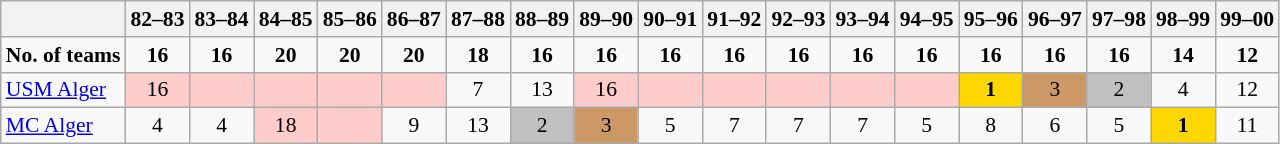<table border=1  bordercolor="#CCCCCC" class=wikitable style="font-size:90%;">
<tr align=LEFT valign=CENTER>
<th></th>
<th>82–83</th>
<th>83–84</th>
<th>84–85</th>
<th>85–86</th>
<th>86–87</th>
<th>87–88</th>
<th>88–89</th>
<th>89–90</th>
<th>90–91</th>
<th>91–92</th>
<th>92–93</th>
<th>93–94</th>
<th>94–95</th>
<th>95–96</th>
<th>96–97</th>
<th>97–98</th>
<th>98–99</th>
<th>99–00</th>
</tr>
<tr align=CENTER>
<td><strong>No. of teams</strong></td>
<td><strong>16</strong></td>
<td><strong>16</strong></td>
<td><strong>20</strong></td>
<td><strong>20</strong></td>
<td><strong>20</strong></td>
<td><strong>18</strong></td>
<td><strong>16</strong></td>
<td><strong>16</strong></td>
<td><strong>16</strong></td>
<td><strong>16</strong></td>
<td><strong>16</strong></td>
<td><strong>16</strong></td>
<td><strong>16</strong></td>
<td><strong>16</strong></td>
<td><strong>16</strong></td>
<td><strong>16</strong></td>
<td><strong>14</strong></td>
<td><strong>12</strong></td>
</tr>
<tr align=CENTER valign=BOTTOM>
<td align=LEFT><a href='#'>USM Alger</a></td>
<td bgcolor=#FFCCCC>16</td>
<td bgcolor=#FFCCCC></td>
<td bgcolor=#FFCCCC></td>
<td bgcolor=#FFCCCC></td>
<td bgcolor=#FFCCCC></td>
<td>7</td>
<td>13</td>
<td bgcolor=#FFCCCC>16</td>
<td bgcolor=#FFCCCC></td>
<td bgcolor=#FFCCCC></td>
<td bgcolor=#FFCCCC></td>
<td bgcolor=#FFCCCC></td>
<td bgcolor=#FFCCCC></td>
<td bgcolor=gold><strong>1</strong></td>
<td bgcolor=#cc9966>3</td>
<td bgcolor=silver>2</td>
<td>4</td>
<td>12</td>
</tr>
<tr align=CENTER valign=BOTTOM>
<td align=LEFT><a href='#'>MC Alger</a></td>
<td>4</td>
<td>4</td>
<td bgcolor=#FFCCCC>18</td>
<td bgcolor=#FFCCCC></td>
<td>9</td>
<td>13</td>
<td bgcolor=silver>2</td>
<td bgcolor=#cc9966>3</td>
<td>5</td>
<td>7</td>
<td>7</td>
<td>7</td>
<td>5</td>
<td>8</td>
<td>6</td>
<td>5</td>
<td bgcolor=gold><strong>1</strong></td>
<td>11</td>
</tr>
</table>
